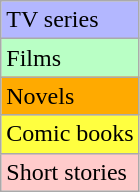<table class="wikitable">
<tr>
<td style="background-color: #B3B7FF">TV series</td>
</tr>
<tr>
<td style="background-color: #B9FFC5">Films</td>
</tr>
<tr>
<td style="background-color: #FFAA00">Novels</td>
</tr>
<tr>
<td style="background-color: #FFFF40">Comic books</td>
</tr>
<tr>
<td style="background-color: #FFCBCB">Short stories</td>
</tr>
</table>
